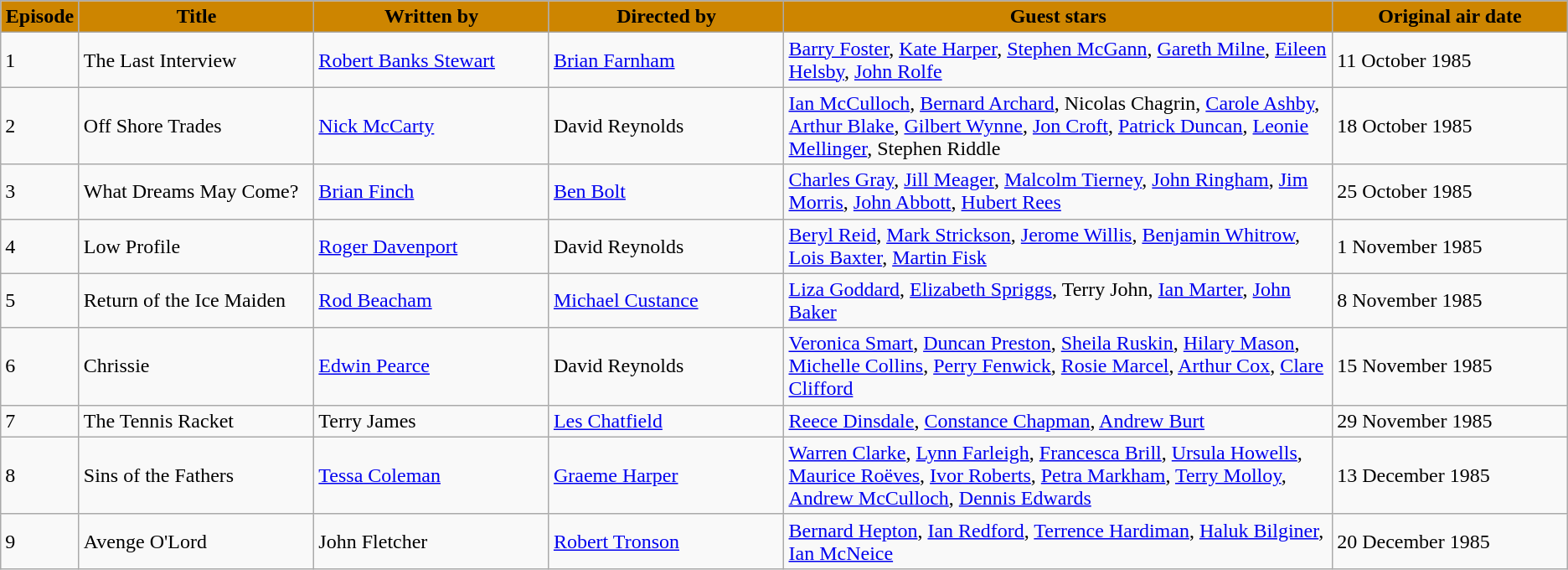<table class="wikitable">
<tr>
<th style="width:5%; background:#CD8500;">Episode</th>
<th style="width:15%; background:#CD8500;">Title</th>
<th style="width:15%; background:#CD8500;">Written by</th>
<th style="width:15%; background:#CD8500;">Directed by</th>
<th style="width:35%; background:#CD8500;">Guest stars</th>
<th style="width:35%; background:#CD8500;">Original air date</th>
</tr>
<tr id="The Last Interview">
<td>1</td>
<td>The Last Interview</td>
<td><a href='#'>Robert Banks Stewart</a></td>
<td><a href='#'>Brian Farnham</a></td>
<td><a href='#'>Barry Foster</a>, <a href='#'>Kate Harper</a>, <a href='#'>Stephen McGann</a>, <a href='#'>Gareth Milne</a>, <a href='#'>Eileen Helsby</a>, <a href='#'>John Rolfe</a></td>
<td>11 October 1985</td>
</tr>
<tr id="Off Shore Trades">
<td>2</td>
<td>Off Shore Trades</td>
<td><a href='#'>Nick McCarty</a></td>
<td>David Reynolds</td>
<td><a href='#'>Ian McCulloch</a>, <a href='#'>Bernard Archard</a>, Nicolas Chagrin, <a href='#'>Carole Ashby</a>, <a href='#'>Arthur Blake</a>, <a href='#'>Gilbert Wynne</a>, <a href='#'>Jon Croft</a>, <a href='#'>Patrick Duncan</a>, <a href='#'>Leonie Mellinger</a>, Stephen Riddle</td>
<td>18 October 1985</td>
</tr>
<tr id="What Dreams May Come?">
<td>3</td>
<td>What Dreams May Come?</td>
<td><a href='#'>Brian Finch</a></td>
<td><a href='#'>Ben Bolt</a></td>
<td><a href='#'>Charles Gray</a>, <a href='#'>Jill Meager</a>, <a href='#'>Malcolm Tierney</a>, <a href='#'>John Ringham</a>, <a href='#'>Jim Morris</a>, <a href='#'>John Abbott</a>, <a href='#'>Hubert Rees</a></td>
<td>25 October 1985</td>
</tr>
<tr id="Low Profile">
<td>4</td>
<td>Low Profile</td>
<td><a href='#'>Roger Davenport</a></td>
<td>David Reynolds</td>
<td><a href='#'>Beryl Reid</a>, <a href='#'>Mark Strickson</a>, <a href='#'>Jerome Willis</a>, <a href='#'>Benjamin Whitrow</a>, <a href='#'>Lois Baxter</a>, <a href='#'>Martin Fisk</a></td>
<td>1 November 1985</td>
</tr>
<tr id="Return of the Ice Maiden">
<td>5</td>
<td>Return of the Ice Maiden</td>
<td><a href='#'>Rod Beacham</a></td>
<td><a href='#'>Michael Custance</a></td>
<td><a href='#'>Liza Goddard</a>, <a href='#'>Elizabeth Spriggs</a>, Terry John, <a href='#'>Ian Marter</a>, <a href='#'>John Baker</a></td>
<td>8 November 1985</td>
</tr>
<tr id="Chrissie">
<td>6</td>
<td>Chrissie</td>
<td><a href='#'>Edwin Pearce</a></td>
<td>David Reynolds</td>
<td><a href='#'>Veronica Smart</a>, <a href='#'>Duncan Preston</a>, <a href='#'>Sheila Ruskin</a>, <a href='#'>Hilary Mason</a>, <a href='#'>Michelle Collins</a>, <a href='#'>Perry Fenwick</a>, <a href='#'>Rosie Marcel</a>, <a href='#'>Arthur Cox</a>, <a href='#'>Clare Clifford</a></td>
<td>15 November 1985</td>
</tr>
<tr id="The Tennis Racket">
<td>7</td>
<td>The Tennis Racket</td>
<td>Terry James</td>
<td><a href='#'>Les Chatfield</a></td>
<td><a href='#'>Reece Dinsdale</a>, <a href='#'>Constance Chapman</a>, <a href='#'>Andrew Burt</a></td>
<td>29 November 1985</td>
</tr>
<tr id="Sins of the Fathers">
<td>8</td>
<td>Sins of the Fathers</td>
<td><a href='#'>Tessa Coleman</a></td>
<td><a href='#'>Graeme Harper</a></td>
<td><a href='#'>Warren Clarke</a>, <a href='#'>Lynn Farleigh</a>, <a href='#'>Francesca Brill</a>, <a href='#'>Ursula Howells</a>, <a href='#'>Maurice Roëves</a>, <a href='#'>Ivor Roberts</a>, <a href='#'>Petra Markham</a>, <a href='#'>Terry Molloy</a>, <a href='#'>Andrew McCulloch</a>, <a href='#'>Dennis Edwards</a></td>
<td>13 December 1985</td>
</tr>
<tr id="Avenge O'Lord">
<td>9</td>
<td>Avenge O'Lord</td>
<td>John Fletcher</td>
<td><a href='#'>Robert Tronson</a></td>
<td><a href='#'>Bernard Hepton</a>, <a href='#'>Ian Redford</a>, <a href='#'>Terrence Hardiman</a>, <a href='#'>Haluk Bilginer</a>, <a href='#'>Ian McNeice</a></td>
<td>20 December 1985</td>
</tr>
</table>
